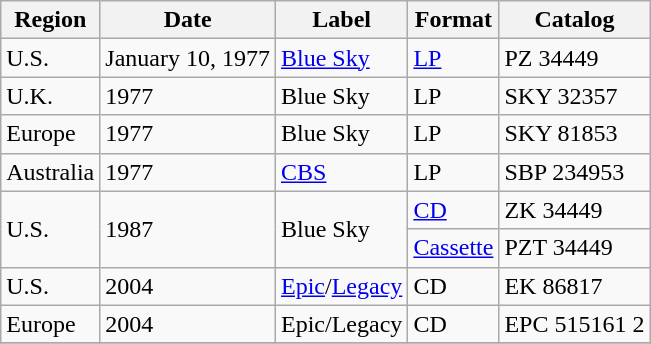<table class="wikitable">
<tr>
<th>Region</th>
<th>Date</th>
<th>Label</th>
<th>Format</th>
<th>Catalog</th>
</tr>
<tr>
<td>U.S.</td>
<td>January 10, 1977</td>
<td><a href='#'>Blue Sky</a></td>
<td><a href='#'>LP</a></td>
<td>PZ 34449</td>
</tr>
<tr>
<td>U.K.</td>
<td>1977</td>
<td>Blue Sky</td>
<td>LP</td>
<td>SKY 32357</td>
</tr>
<tr>
<td>Europe</td>
<td>1977</td>
<td>Blue Sky</td>
<td>LP</td>
<td>SKY 81853</td>
</tr>
<tr>
<td>Australia</td>
<td>1977</td>
<td><a href='#'>CBS</a></td>
<td>LP</td>
<td>SBP 234953</td>
</tr>
<tr>
<td rowspan="2">U.S.</td>
<td rowspan="2">1987</td>
<td rowspan="2">Blue Sky</td>
<td><a href='#'>CD</a></td>
<td>ZK 34449</td>
</tr>
<tr>
<td><a href='#'>Cassette</a></td>
<td>PZT 34449</td>
</tr>
<tr>
<td>U.S.</td>
<td>2004</td>
<td><a href='#'>Epic</a>/<a href='#'>Legacy</a></td>
<td>CD</td>
<td>EK 86817</td>
</tr>
<tr>
<td>Europe</td>
<td>2004</td>
<td>Epic/Legacy</td>
<td>CD</td>
<td>EPC 515161 2</td>
</tr>
<tr>
</tr>
</table>
